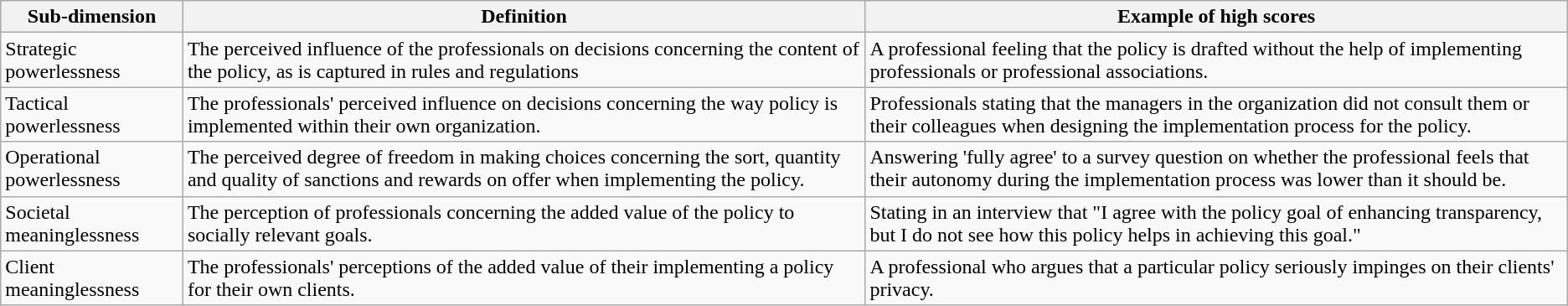<table class="wikitable">
<tr>
<th>Sub-dimension</th>
<th>Definition</th>
<th>Example of high scores</th>
</tr>
<tr>
<td>Strategic powerlessness</td>
<td>The perceived influence of the professionals on decisions concerning the content of the policy, as is captured in rules and regulations</td>
<td>A professional feeling that the policy is drafted without the help of implementing professionals or professional associations.</td>
</tr>
<tr>
<td>Tactical powerlessness</td>
<td>The professionals' perceived influence on decisions concerning the way policy is implemented within their own organization.</td>
<td>Professionals stating that the managers in the organization did not consult them or their colleagues when designing the implementation process for the policy.</td>
</tr>
<tr>
<td>Operational powerlessness</td>
<td>The perceived degree of freedom in making choices concerning the sort, quantity and quality of sanctions and rewards on offer when implementing the policy.</td>
<td>Answering 'fully agree' to a survey question on whether the professional feels that their autonomy during the implementation process was lower than it should be.</td>
</tr>
<tr>
<td>Societal meaninglessness</td>
<td>The perception of professionals concerning the added value of the policy to socially relevant goals.</td>
<td>Stating in an interview that "I agree with the policy goal of enhancing transparency, but I do not see how this policy helps in achieving this goal."</td>
</tr>
<tr>
<td>Client meaninglessness</td>
<td>The professionals' perceptions of the added value of their implementing a policy for their own clients.</td>
<td>A professional who argues that a particular policy seriously impinges on their clients' privacy.</td>
</tr>
</table>
